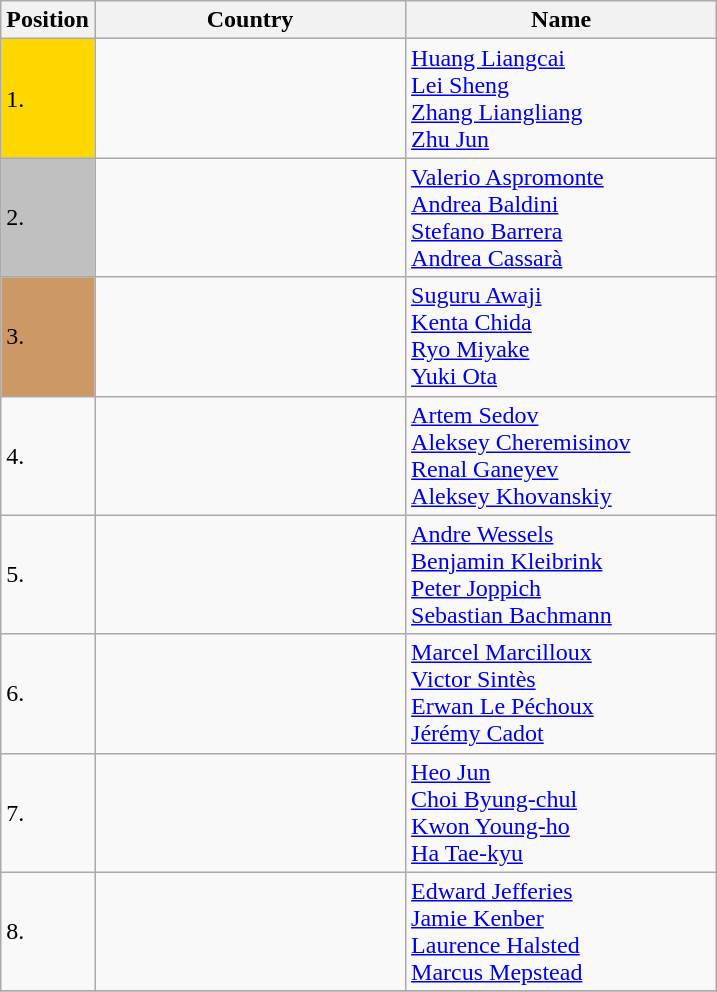<table class="wikitable sortable">
<tr>
<th width="10">Position</th>
<th width="200">Country</th>
<th width="200">Name</th>
</tr>
<tr>
<td bgcolor="gold">1.</td>
<td></td>
<td><a href='#'>Huang Liangcai</a><br><a href='#'>Lei Sheng</a><br><a href='#'>Zhang Liangliang</a><br><a href='#'>Zhu Jun</a></td>
</tr>
<tr>
<td bgcolor="silver">2.</td>
<td></td>
<td><a href='#'>Valerio Aspromonte</a><br><a href='#'>Andrea Baldini</a><br><a href='#'>Stefano Barrera</a><br><a href='#'>Andrea Cassarà</a></td>
</tr>
<tr>
<td bgcolor="#CC9966">3.</td>
<td></td>
<td><a href='#'>Suguru Awaji</a><br><a href='#'>Kenta Chida</a><br><a href='#'>Ryo Miyake</a><br><a href='#'>Yuki Ota</a></td>
</tr>
<tr>
<td>4.</td>
<td></td>
<td><a href='#'>Artem Sedov</a><br><a href='#'>Aleksey Cheremisinov</a><br><a href='#'>Renal Ganeyev</a><br><a href='#'>Aleksey Khovanskiy</a></td>
</tr>
<tr>
<td>5.</td>
<td></td>
<td><a href='#'>Andre Wessels</a><br><a href='#'>Benjamin Kleibrink</a><br><a href='#'>Peter Joppich</a><br><a href='#'>Sebastian Bachmann</a></td>
</tr>
<tr>
<td>6.</td>
<td></td>
<td><a href='#'>Marcel Marcilloux</a><br><a href='#'>Victor Sintès</a><br><a href='#'>Erwan Le Péchoux</a><br><a href='#'>Jérémy Cadot</a></td>
</tr>
<tr>
<td>7.</td>
<td></td>
<td><a href='#'>Heo Jun</a><br><a href='#'>Choi Byung-chul</a><br><a href='#'>Kwon Young-ho</a><br><a href='#'>Ha Tae-kyu</a></td>
</tr>
<tr>
<td>8.</td>
<td></td>
<td><a href='#'>Edward Jefferies</a><br><a href='#'>Jamie Kenber</a><br><a href='#'>Laurence Halsted</a><br><a href='#'>Marcus Mepstead</a></td>
</tr>
<tr>
</tr>
</table>
